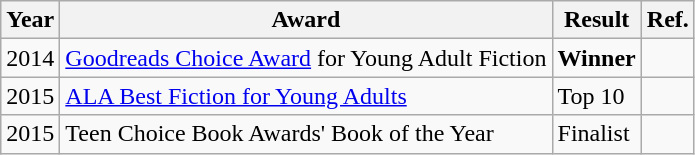<table class="wikitable sortable">
<tr>
<th>Year</th>
<th>Award</th>
<th>Result</th>
<th>Ref.</th>
</tr>
<tr>
<td>2014</td>
<td><a href='#'>Goodreads Choice Award</a> for Young Adult Fiction</td>
<td><strong>Winner</strong></td>
<td></td>
</tr>
<tr>
<td>2015</td>
<td><a href='#'>ALA Best Fiction for Young Adults</a></td>
<td>Top 10</td>
<td></td>
</tr>
<tr>
<td>2015</td>
<td>Teen Choice Book Awards' Book of the Year</td>
<td>Finalist</td>
<td></td>
</tr>
</table>
